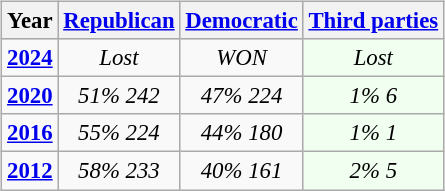<table class="wikitable" style="float:right; font-size:95%;">
<tr bgcolor=lightgrey>
<th>Year</th>
<th><a href='#'>Republican</a></th>
<th><a href='#'>Democratic</a></th>
<th><a href='#'>Third parties</a></th>
</tr>
<tr>
<td><strong><a href='#'>2024</a></strong></td>
<td style="text-align:center;" ><em>Lost</em></td>
<td style="text-align:center;" ><em>WON</em></td>
<td style="text-align:center; background:honeyDew;"><em>Lost</em></td>
</tr>
<tr>
<td><strong><a href='#'>2020</a></strong></td>
<td style="text-align:center;" ><em>51%</em> <em>242</em></td>
<td style="text-align:center;" ><em>47%</em> <em>224</em></td>
<td style="text-align:center; background:honeyDew;"><em>1%</em> <em>6</em></td>
</tr>
<tr>
<td><strong><a href='#'>2016</a></strong></td>
<td style="text-align:center;" ><em>55%</em> <em>224</em></td>
<td style="text-align:center;" ><em>44%</em> <em>180</em></td>
<td style="text-align:center; background:honeyDew;"><em>1%</em> <em>1</em></td>
</tr>
<tr>
<td><strong><a href='#'>2012</a></strong></td>
<td style="text-align:center;" ><em>58%</em> <em>233</em></td>
<td style="text-align:center;" ><em>40%</em> <em>161</em></td>
<td style="text-align:center; background:honeyDew;"><em>2%</em> <em>5</em></td>
</tr>
</table>
